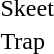<table>
<tr>
<td>Skeet<br></td>
<td></td>
<td></td>
<td></td>
</tr>
<tr>
<td>Trap<br></td>
<td></td>
<td></td>
<td></td>
</tr>
</table>
